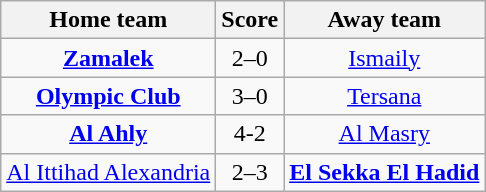<table class="wikitable" style="text-align: center">
<tr>
<th>Home team</th>
<th>Score</th>
<th>Away team</th>
</tr>
<tr>
<td><strong><a href='#'>Zamalek</a></strong></td>
<td>2–0</td>
<td><a href='#'>Ismaily</a></td>
</tr>
<tr>
<td><strong><a href='#'>Olympic Club</a></strong></td>
<td>3–0</td>
<td><a href='#'>Tersana</a></td>
</tr>
<tr>
<td><strong><a href='#'>Al Ahly</a></strong></td>
<td>4-2</td>
<td><a href='#'>Al Masry</a></td>
</tr>
<tr>
<td><a href='#'>Al Ittihad Alexandria</a></td>
<td>2–3</td>
<td><strong><a href='#'>El Sekka El Hadid</a></strong></td>
</tr>
</table>
